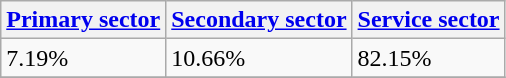<table class="wikitable" border="1">
<tr>
<th><a href='#'>Primary sector</a></th>
<th><a href='#'>Secondary sector</a></th>
<th><a href='#'>Service sector</a></th>
</tr>
<tr>
<td>7.19%</td>
<td>10.66%</td>
<td>82.15%</td>
</tr>
<tr>
</tr>
</table>
